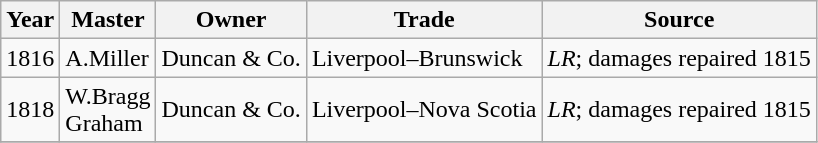<table class=" wikitable">
<tr>
<th>Year</th>
<th>Master</th>
<th>Owner</th>
<th>Trade</th>
<th>Source</th>
</tr>
<tr>
<td>1816</td>
<td>A.Miller</td>
<td>Duncan & Co.</td>
<td>Liverpool–Brunswick</td>
<td><em>LR</em>; damages repaired 1815</td>
</tr>
<tr>
<td>1818</td>
<td>W.Bragg<br>Graham</td>
<td>Duncan & Co.</td>
<td>Liverpool–Nova Scotia</td>
<td><em>LR</em>; damages repaired 1815</td>
</tr>
<tr>
</tr>
</table>
